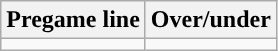<table class="wikitable">
<tr align="center">
<th>Pregame line</th>
<th>Over/under</th>
</tr>
<tr align="center">
<td></td>
<td></td>
</tr>
</table>
